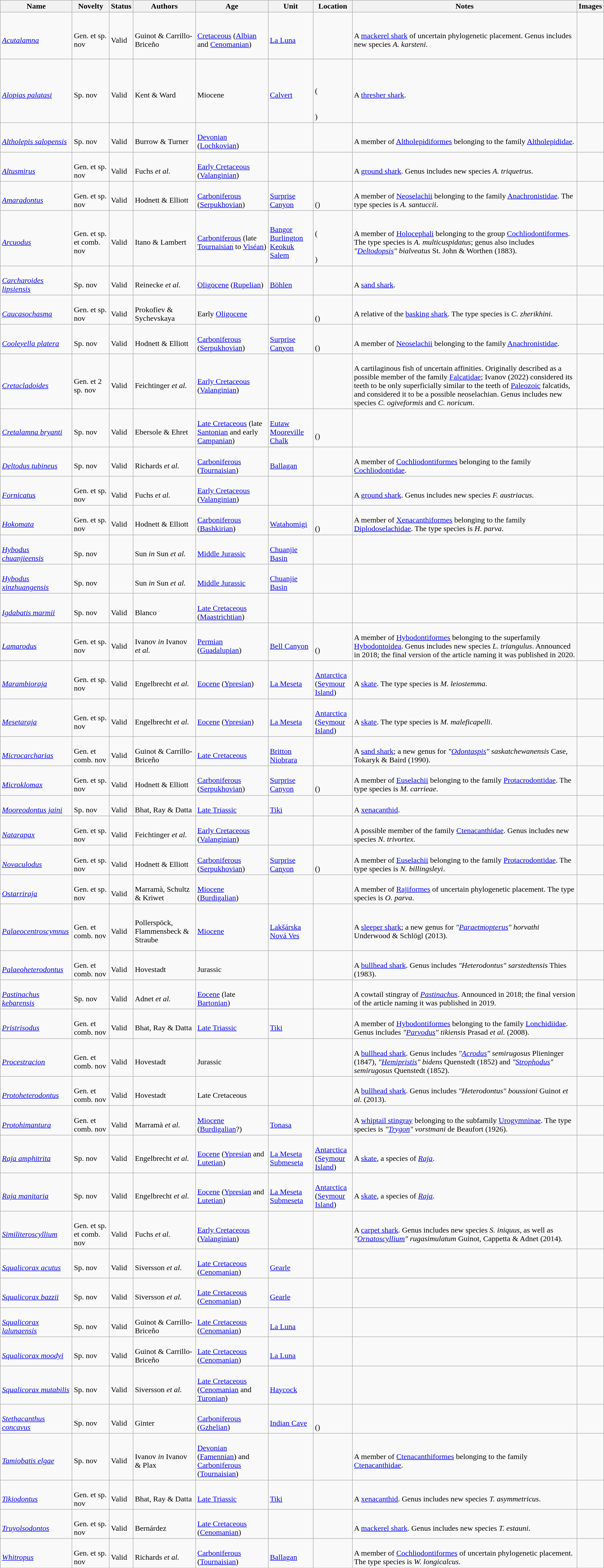<table class="wikitable sortable" align="center" width="100%">
<tr>
<th>Name</th>
<th>Novelty</th>
<th>Status</th>
<th>Authors</th>
<th>Age</th>
<th>Unit</th>
<th>Location</th>
<th>Notes</th>
<th>Images</th>
</tr>
<tr>
<td><br><em><a href='#'>Acutalamna</a></em></td>
<td><br>Gen. et sp. nov</td>
<td><br>Valid</td>
<td><br>Guinot & Carrillo-Briceño</td>
<td><br><a href='#'>Cretaceous</a> (<a href='#'>Albian</a> and <a href='#'>Cenomanian</a>)</td>
<td><br><a href='#'>La Luna</a></td>
<td><br><br>
<br>
<br>
<br>
</td>
<td><br>A <a href='#'>mackerel shark</a> of uncertain phylogenetic placement. Genus includes new species <em>A. karsteni</em>.</td>
<td></td>
</tr>
<tr>
<td><br><em><a href='#'>Alopias palatasi</a></em></td>
<td><br>Sp. nov</td>
<td><br>Valid</td>
<td><br>Kent & Ward</td>
<td><br>Miocene</td>
<td><br><a href='#'>Calvert</a></td>
<td><br><br>
<br>(<br><br><br>)</td>
<td><br>A <a href='#'>thresher shark</a>.</td>
<td></td>
</tr>
<tr>
<td><br><em><a href='#'>Altholepis salopensis</a></em></td>
<td><br>Sp. nov</td>
<td><br>Valid</td>
<td><br>Burrow & Turner</td>
<td><br><a href='#'>Devonian</a> (<a href='#'>Lochkovian</a>)</td>
<td></td>
<td><br></td>
<td><br>A member of <a href='#'>Altholepidiformes</a> belonging to the family <a href='#'>Altholepididae</a>.</td>
<td></td>
</tr>
<tr>
<td><br><em><a href='#'>Altusmirus</a></em></td>
<td><br>Gen. et sp. nov</td>
<td><br>Valid</td>
<td><br>Fuchs <em>et al.</em></td>
<td><br><a href='#'>Early Cretaceous</a> (<a href='#'>Valanginian</a>)</td>
<td></td>
<td><br></td>
<td><br>A <a href='#'>ground shark</a>. Genus includes new species <em>A. triquetrus</em>.</td>
<td></td>
</tr>
<tr>
<td><br><em><a href='#'>Amaradontus</a></em></td>
<td><br>Gen. et sp. nov</td>
<td><br>Valid</td>
<td><br>Hodnett & Elliott</td>
<td><br><a href='#'>Carboniferous</a> (<a href='#'>Serpukhovian</a>)</td>
<td><br><a href='#'>Surprise Canyon</a></td>
<td><br><br>()</td>
<td><br>A member of <a href='#'>Neoselachii</a> belonging to the family <a href='#'>Anachronistidae</a>. The type species is <em>A. santuccii</em>.</td>
<td></td>
</tr>
<tr>
<td><br><em><a href='#'>Arcuodus</a></em></td>
<td><br>Gen. et sp. et comb. nov</td>
<td><br>Valid</td>
<td><br>Itano & Lambert</td>
<td><br><a href='#'>Carboniferous</a> (late <a href='#'>Tournaisian</a> to <a href='#'>Viséan</a>)</td>
<td><br><a href='#'>Bangor</a><br>
<a href='#'>Burlington</a><br>
<a href='#'>Keokuk</a><br>
<a href='#'>Salem</a></td>
<td><br><br>(<br><br><br>)</td>
<td><br>A member of <a href='#'>Holocephali</a> belonging to the group <a href='#'>Cochliodontiformes</a>. The type species is <em>A. multicuspidatus</em>; genus also includes <em>"<a href='#'>Deltodopsis</a>" bialveatus</em> St. John & Worthen (1883).</td>
<td></td>
</tr>
<tr>
<td><br><em><a href='#'>Carcharoides lipsiensis</a></em></td>
<td><br>Sp. nov</td>
<td><br>Valid</td>
<td><br>Reinecke <em>et al.</em></td>
<td><br><a href='#'>Oligocene</a> (<a href='#'>Rupelian</a>)</td>
<td><br><a href='#'>Böhlen</a></td>
<td><br></td>
<td><br>A <a href='#'>sand shark</a>.</td>
<td></td>
</tr>
<tr>
<td><br><em><a href='#'>Caucasochasma</a></em></td>
<td><br>Gen. et sp. nov</td>
<td><br>Valid</td>
<td><br>Prokofiev & Sychevskaya</td>
<td><br>Early <a href='#'>Oligocene</a></td>
<td></td>
<td><br><br>()</td>
<td><br>A relative of the <a href='#'>basking shark</a>. The type species is <em>C. zherikhini</em>.</td>
<td></td>
</tr>
<tr>
<td><br><em><a href='#'>Cooleyella platera</a></em></td>
<td><br>Sp. nov</td>
<td><br>Valid</td>
<td><br>Hodnett & Elliott</td>
<td><br><a href='#'>Carboniferous</a> (<a href='#'>Serpukhovian</a>)</td>
<td><br><a href='#'>Surprise Canyon</a></td>
<td><br><br>()</td>
<td><br>A member of <a href='#'>Neoselachii</a> belonging to the family <a href='#'>Anachronistidae</a>.</td>
<td></td>
</tr>
<tr>
<td><br><em><a href='#'>Cretacladoides</a></em></td>
<td><br>Gen. et 2 sp. nov</td>
<td><br>Valid</td>
<td><br>Feichtinger <em>et al.</em></td>
<td><br><a href='#'>Early Cretaceous</a> (<a href='#'>Valanginian</a>)</td>
<td></td>
<td><br></td>
<td><br>A cartilaginous fish of uncertain affinities. Originally described as a possible member of the family <a href='#'>Falcatidae</a>; Ivanov (2022) considered its teeth to be only superficially similar to the teeth of <a href='#'>Paleozoic</a> falcatids, and considered it to be a possible neoselachian. Genus includes new species <em>C. ogiveformis</em> and <em>C. noricum</em>.</td>
<td></td>
</tr>
<tr>
<td><br><em><a href='#'>Cretalamna bryanti</a></em></td>
<td><br>Sp. nov</td>
<td><br>Valid</td>
<td><br>Ebersole & Ehret</td>
<td><br><a href='#'>Late Cretaceous</a> (late <a href='#'>Santonian</a> and early <a href='#'>Campanian</a>)</td>
<td><br><a href='#'>Eutaw</a><br>
<a href='#'>Mooreville Chalk</a></td>
<td><br><br>()</td>
<td></td>
<td></td>
</tr>
<tr>
<td><br><em><a href='#'>Deltodus tubineus</a></em></td>
<td><br>Sp. nov</td>
<td><br>Valid</td>
<td><br>Richards <em>et al.</em></td>
<td><br><a href='#'>Carboniferous</a> (<a href='#'>Tournaisian</a>)</td>
<td><br><a href='#'>Ballagan</a></td>
<td><br></td>
<td><br>A member of <a href='#'>Cochliodontiformes</a> belonging to the family <a href='#'>Cochliodontidae</a>.</td>
<td></td>
</tr>
<tr>
<td><br><em><a href='#'>Fornicatus</a></em></td>
<td><br>Gen. et sp. nov</td>
<td><br>Valid</td>
<td><br>Fuchs <em>et al.</em></td>
<td><br><a href='#'>Early Cretaceous</a> (<a href='#'>Valanginian</a>)</td>
<td></td>
<td><br></td>
<td><br>A <a href='#'>ground shark</a>. Genus includes new species <em>F. austriacus</em>.</td>
<td></td>
</tr>
<tr>
<td><br><em><a href='#'>Hokomata</a></em></td>
<td><br>Gen. et sp. nov</td>
<td><br>Valid</td>
<td><br>Hodnett & Elliott</td>
<td><br><a href='#'>Carboniferous</a> (<a href='#'>Bashkirian</a>)</td>
<td><br><a href='#'>Watahomigi</a></td>
<td><br><br>()</td>
<td><br>A member of <a href='#'>Xenacanthiformes</a> belonging to the family <a href='#'>Diplodoselachidae</a>. The type species is <em>H. parva</em>.</td>
<td></td>
</tr>
<tr>
<td><br><em><a href='#'>Hybodus chuanjieensis</a></em></td>
<td><br>Sp. nov</td>
<td></td>
<td><br>Sun <em>in</em> Sun <em>et al.</em></td>
<td><br><a href='#'>Middle Jurassic</a></td>
<td><br><a href='#'>Chuanjie Basin</a></td>
<td><br></td>
<td></td>
<td></td>
</tr>
<tr>
<td><br><em><a href='#'>Hybodus xinzhuangensis</a></em></td>
<td><br>Sp. nov</td>
<td></td>
<td><br>Sun <em>in</em> Sun <em>et al.</em></td>
<td><br><a href='#'>Middle Jurassic</a></td>
<td><br><a href='#'>Chuanjie Basin</a></td>
<td><br></td>
<td></td>
<td></td>
</tr>
<tr>
<td><br><em><a href='#'>Igdabatis marmii</a></em></td>
<td><br>Sp. nov</td>
<td><br>Valid</td>
<td><br>Blanco</td>
<td><br><a href='#'>Late Cretaceous</a> (<a href='#'>Maastrichtian</a>)</td>
<td></td>
<td><br></td>
<td></td>
<td></td>
</tr>
<tr>
<td><br><em><a href='#'>Lamarodus</a></em></td>
<td><br>Gen. et sp. nov</td>
<td><br>Valid</td>
<td><br>Ivanov <em>in</em> Ivanov <em>et al.</em></td>
<td><br><a href='#'>Permian</a> (<a href='#'>Guadalupian</a>)</td>
<td><br><a href='#'>Bell Canyon</a></td>
<td><br><br>()</td>
<td><br>A member of <a href='#'>Hybodontiformes</a> belonging to the superfamily <a href='#'>Hybodontoidea</a>. Genus includes new species <em>L. triangulus</em>. Announced in 2018; the final version of the article naming it was published in 2020.</td>
<td></td>
</tr>
<tr>
<td><br><em><a href='#'>Marambioraja</a></em></td>
<td><br>Gen. et sp. nov</td>
<td><br>Valid</td>
<td><br>Engelbrecht <em>et al.</em></td>
<td><br><a href='#'>Eocene</a> (<a href='#'>Ypresian</a>)</td>
<td><br><a href='#'>La Meseta</a></td>
<td><br><a href='#'>Antarctica</a><br>(<a href='#'>Seymour Island</a>)</td>
<td><br>A <a href='#'>skate</a>. The type species is <em>M. leiostemma</em>.</td>
<td></td>
</tr>
<tr>
<td><br><em><a href='#'>Mesetaraja</a></em></td>
<td><br>Gen. et sp. nov</td>
<td><br>Valid</td>
<td><br>Engelbrecht <em>et al.</em></td>
<td><br><a href='#'>Eocene</a> (<a href='#'>Ypresian</a>)</td>
<td><br><a href='#'>La Meseta</a></td>
<td><br><a href='#'>Antarctica</a><br>(<a href='#'>Seymour Island</a>)</td>
<td><br>A <a href='#'>skate</a>. The type species is <em>M. maleficapelli</em>.</td>
<td></td>
</tr>
<tr>
<td><br><em><a href='#'>Microcarcharias</a></em></td>
<td><br>Gen. et comb. nov</td>
<td><br>Valid</td>
<td><br>Guinot & Carrillo-Briceño</td>
<td><br><a href='#'>Late Cretaceous</a></td>
<td><br><a href='#'>Britton</a><br>
<a href='#'>Niobrara</a></td>
<td><br><br>
<br>
</td>
<td><br>A <a href='#'>sand shark</a>; a new genus for <em>"<a href='#'>Odontaspis</a>" saskatchewanensis</em> Case, Tokaryk & Baird (1990).</td>
<td></td>
</tr>
<tr>
<td><br><em><a href='#'>Microklomax</a></em></td>
<td><br>Gen. et sp. nov</td>
<td><br>Valid</td>
<td><br>Hodnett & Elliott</td>
<td><br><a href='#'>Carboniferous</a> (<a href='#'>Serpukhovian</a>)</td>
<td><br><a href='#'>Surprise Canyon</a></td>
<td><br><br>()</td>
<td><br>A member of <a href='#'>Euselachii</a> belonging to the family <a href='#'>Protacrodontidae</a>. The type species is <em>M. carrieae</em>.</td>
<td></td>
</tr>
<tr>
<td><br><em><a href='#'>Mooreodontus jaini</a></em></td>
<td><br>Sp. nov</td>
<td><br>Valid</td>
<td><br>Bhat, Ray & Datta</td>
<td><br><a href='#'>Late Triassic</a></td>
<td><br><a href='#'>Tiki</a></td>
<td><br></td>
<td><br>A <a href='#'>xenacanthid</a>.</td>
<td></td>
</tr>
<tr>
<td><br><em><a href='#'>Natarapax</a></em></td>
<td><br>Gen. et sp. nov</td>
<td><br>Valid</td>
<td><br>Feichtinger <em>et al.</em></td>
<td><br><a href='#'>Early Cretaceous</a> (<a href='#'>Valanginian</a>)</td>
<td></td>
<td><br></td>
<td><br>A possible member of the family <a href='#'>Ctenacanthidae</a>. Genus includes new species <em>N. trivortex</em>.</td>
<td></td>
</tr>
<tr>
<td><br><em><a href='#'>Novaculodus</a></em></td>
<td><br>Gen. et sp. nov</td>
<td><br>Valid</td>
<td><br>Hodnett & Elliott</td>
<td><br><a href='#'>Carboniferous</a> (<a href='#'>Serpukhovian</a>)</td>
<td><br><a href='#'>Surprise Canyon</a></td>
<td><br><br>()</td>
<td><br>A member of <a href='#'>Euselachii</a> belonging to the family <a href='#'>Protacrodontidae</a>. The type species is <em>N. billingsleyi</em>.</td>
<td></td>
</tr>
<tr>
<td><br><em><a href='#'>Ostarriraja</a></em></td>
<td><br>Gen. et sp. nov</td>
<td><br>Valid</td>
<td><br>Marramà, Schultz & Kriwet</td>
<td><br><a href='#'>Miocene</a> (<a href='#'>Burdigalian</a>)</td>
<td></td>
<td><br></td>
<td><br>A member of <a href='#'>Rajiformes</a> of uncertain phylogenetic placement. The type species is <em>O. parva</em>.</td>
<td></td>
</tr>
<tr>
<td><br><em><a href='#'>Palaeocentroscymnus</a></em></td>
<td><br>Gen. et comb. nov</td>
<td><br>Valid</td>
<td><br>Pollerspöck, Flammensbeck & Straube</td>
<td><br><a href='#'>Miocene</a></td>
<td><br><a href='#'>Lakšárska Nová Ves</a></td>
<td><br><br>
<br>
<br>
<br>
</td>
<td><br>A <a href='#'>sleeper shark</a>; a new genus for <em>"<a href='#'>Paraetmopterus</a>" horvathi</em> Underwood & Schlögl (2013).</td>
<td></td>
</tr>
<tr>
<td><br><em><a href='#'>Palaeoheterodontus</a></em></td>
<td><br>Gen. et comb. nov</td>
<td><br>Valid</td>
<td><br>Hovestadt</td>
<td><br>Jurassic</td>
<td></td>
<td><br></td>
<td><br>A <a href='#'>bullhead shark</a>. Genus includes <em>"Heterodontus" sarstedtensis</em> Thies (1983).</td>
<td></td>
</tr>
<tr>
<td><br><em><a href='#'>Pastinachus kebarensis</a></em></td>
<td><br>Sp. nov</td>
<td><br>Valid</td>
<td><br>Adnet <em>et al.</em></td>
<td><br><a href='#'>Eocene</a> (late <a href='#'>Bartonian</a>)</td>
<td></td>
<td><br></td>
<td><br>A cowtail stingray of <em><a href='#'>Pastinachus</a></em>. Announced in 2018; the final version of the article naming it was published in 2019.</td>
<td></td>
</tr>
<tr>
<td><br><em><a href='#'>Pristrisodus</a></em></td>
<td><br>Gen. et comb. nov</td>
<td><br>Valid</td>
<td><br>Bhat, Ray & Datta</td>
<td><br><a href='#'>Late Triassic</a></td>
<td><br><a href='#'>Tiki</a></td>
<td><br></td>
<td><br>A member of <a href='#'>Hybodontiformes</a> belonging to the family <a href='#'>Lonchidiidae</a>. Genus includes <em>"<a href='#'>Parvodus</a>" tikiensis</em> Prasad <em>et al.</em> (2008).</td>
<td></td>
</tr>
<tr>
<td><br><em><a href='#'>Procestracion</a></em></td>
<td><br>Gen. et comb. nov</td>
<td><br>Valid</td>
<td><br>Hovestadt</td>
<td><br>Jurassic</td>
<td></td>
<td><br></td>
<td><br>A <a href='#'>bullhead shark</a>. Genus includes <em>"<a href='#'>Acrodus</a>" semirugosus</em> Plieninger (1847), <em>"<a href='#'>Hemipristis</a>" bidens</em> Quenstedt (1852) and <em>"<a href='#'>Strophodus</a>" semirugosus</em> Quenstedt (1852).</td>
<td></td>
</tr>
<tr>
<td><br><em><a href='#'>Protoheterodontus</a></em></td>
<td><br>Gen. et comb. nov</td>
<td><br>Valid</td>
<td><br>Hovestadt</td>
<td><br>Late Cretaceous</td>
<td></td>
<td><br><br>
</td>
<td><br>A <a href='#'>bullhead shark</a>. Genus includes <em>"Heterodontus" boussioni</em> Guinot <em>et al.</em> (2013).</td>
<td></td>
</tr>
<tr>
<td><br><em><a href='#'>Protohimantura</a></em></td>
<td><br>Gen. et comb. nov</td>
<td><br>Valid</td>
<td><br>Marramà <em>et al.</em></td>
<td><br><a href='#'>Miocene</a> (<a href='#'>Burdigalian</a>?)</td>
<td><br><a href='#'>Tonasa</a></td>
<td><br></td>
<td><br>A <a href='#'>whiptail stingray</a> belonging to the subfamily <a href='#'>Urogymninae</a>. The type species is <em>"<a href='#'>Trygon</a>" vorstmani</em> de Beaufort (1926).</td>
<td></td>
</tr>
<tr>
<td><br><em><a href='#'>Raja amphitrita</a></em></td>
<td><br>Sp. nov</td>
<td><br>Valid</td>
<td><br>Engelbrecht <em>et al.</em></td>
<td><br><a href='#'>Eocene</a> (<a href='#'>Ypresian</a> and <a href='#'>Lutetian</a>)</td>
<td><br><a href='#'>La Meseta</a><br>
<a href='#'>Submeseta</a></td>
<td><br><a href='#'>Antarctica</a><br>(<a href='#'>Seymour Island</a>)</td>
<td><br>A <a href='#'>skate</a>, a species of <em><a href='#'>Raja</a></em>.</td>
<td></td>
</tr>
<tr>
<td><br><em><a href='#'>Raja manitaria</a></em></td>
<td><br>Sp. nov</td>
<td><br>Valid</td>
<td><br>Engelbrecht <em>et al.</em></td>
<td><br><a href='#'>Eocene</a> (<a href='#'>Ypresian</a> and <a href='#'>Lutetian</a>)</td>
<td><br><a href='#'>La Meseta</a><br>
<a href='#'>Submeseta</a></td>
<td><br><a href='#'>Antarctica</a><br>(<a href='#'>Seymour Island</a>)</td>
<td><br>A <a href='#'>skate</a>, a species of <em><a href='#'>Raja</a></em>.</td>
<td></td>
</tr>
<tr>
<td><br><em><a href='#'>Similiteroscyllium</a></em></td>
<td><br>Gen. et sp. et comb. nov</td>
<td><br>Valid</td>
<td><br>Fuchs <em>et al.</em></td>
<td><br><a href='#'>Early Cretaceous</a> (<a href='#'>Valanginian</a>)</td>
<td></td>
<td><br><br>
</td>
<td><br>A <a href='#'>carpet shark</a>. Genus includes new species <em>S. iniquus</em>, as well as <em>"<a href='#'>Ornatoscyllium</a>" rugasimulatum</em> Guinot, Cappetta & Adnet (2014).</td>
<td></td>
</tr>
<tr>
<td><br><em><a href='#'>Squalicorax acutus</a></em></td>
<td><br>Sp. nov</td>
<td><br>Valid</td>
<td><br>Siversson <em>et al.</em></td>
<td><br><a href='#'>Late Cretaceous</a> (<a href='#'>Cenomanian</a>)</td>
<td><br><a href='#'>Gearle</a></td>
<td><br></td>
<td></td>
<td></td>
</tr>
<tr>
<td><br><em><a href='#'>Squalicorax bazzii</a></em></td>
<td><br>Sp. nov</td>
<td><br>Valid</td>
<td><br>Siversson <em>et al.</em></td>
<td><br><a href='#'>Late Cretaceous</a> (<a href='#'>Cenomanian</a>)</td>
<td><br><a href='#'>Gearle</a></td>
<td><br></td>
<td></td>
<td></td>
</tr>
<tr>
<td><br><em><a href='#'>Squalicorax lalunaensis</a></em></td>
<td><br>Sp. nov</td>
<td><br>Valid</td>
<td><br>Guinot & Carrillo-Briceño</td>
<td><br><a href='#'>Late Cretaceous</a> (<a href='#'>Cenomanian</a>)</td>
<td><br><a href='#'>La Luna</a></td>
<td><br></td>
<td></td>
<td></td>
</tr>
<tr>
<td><br><em><a href='#'>Squalicorax moodyi</a></em></td>
<td><br>Sp. nov</td>
<td><br>Valid</td>
<td><br>Guinot & Carrillo-Briceño</td>
<td><br><a href='#'>Late Cretaceous</a> (<a href='#'>Cenomanian</a>)</td>
<td><br><a href='#'>La Luna</a></td>
<td><br></td>
<td></td>
<td></td>
</tr>
<tr>
<td><br><em><a href='#'>Squalicorax mutabilis</a></em></td>
<td><br>Sp. nov</td>
<td><br>Valid</td>
<td><br>Siversson <em>et al.</em></td>
<td><br><a href='#'>Late Cretaceous</a> (<a href='#'>Cenomanian</a> and <a href='#'>Turonian</a>)</td>
<td><br><a href='#'>Haycock</a></td>
<td><br></td>
<td></td>
<td></td>
</tr>
<tr>
<td><br><em><a href='#'>Stethacanthus concavus</a></em></td>
<td><br>Sp. nov</td>
<td><br>Valid</td>
<td><br>Ginter</td>
<td><br><a href='#'>Carboniferous</a> (<a href='#'>Gzhelian</a>)</td>
<td><br><a href='#'>Indian Cave</a></td>
<td><br><br>()</td>
<td></td>
<td></td>
</tr>
<tr>
<td><br><em><a href='#'>Tamiobatis elgae</a></em></td>
<td><br>Sp. nov</td>
<td><br>Valid</td>
<td><br>Ivanov <em>in</em> Ivanov & Plax</td>
<td><br><a href='#'>Devonian</a> (<a href='#'>Famennian</a>) and <a href='#'>Carboniferous</a> (<a href='#'>Tournaisian</a>)</td>
<td></td>
<td><br></td>
<td><br>A member of <a href='#'>Ctenacanthiformes</a> belonging to the family <a href='#'>Ctenacanthidae</a>.</td>
<td></td>
</tr>
<tr>
<td><br><em><a href='#'>Tikiodontus</a></em></td>
<td><br>Gen. et sp. nov</td>
<td><br>Valid</td>
<td><br>Bhat, Ray & Datta</td>
<td><br><a href='#'>Late Triassic</a></td>
<td><br><a href='#'>Tiki</a></td>
<td><br></td>
<td><br>A <a href='#'>xenacanthid</a>. Genus includes new species <em>T. asymmetricus</em>.</td>
<td></td>
</tr>
<tr>
<td><br><em><a href='#'>Truyolsodontos</a></em></td>
<td><br>Gen. et sp. nov</td>
<td><br>Valid</td>
<td><br>Bernárdez</td>
<td><br><a href='#'>Late Cretaceous</a> (<a href='#'>Cenomanian</a>)</td>
<td></td>
<td><br></td>
<td><br>A <a href='#'>mackerel shark</a>. Genus includes new species <em>T. estauni</em>.</td>
<td></td>
</tr>
<tr>
<td><br><em><a href='#'>Whitropus</a></em></td>
<td><br>Gen. et sp. nov</td>
<td><br>Valid</td>
<td><br>Richards <em>et al.</em></td>
<td><br><a href='#'>Carboniferous</a> (<a href='#'>Tournaisian</a>)</td>
<td><br><a href='#'>Ballagan</a></td>
<td><br></td>
<td><br>A member of <a href='#'>Cochliodontiformes</a> of uncertain phylogenetic placement. The type species is <em>W. longicalcus</em>.</td>
<td></td>
</tr>
<tr>
</tr>
</table>
